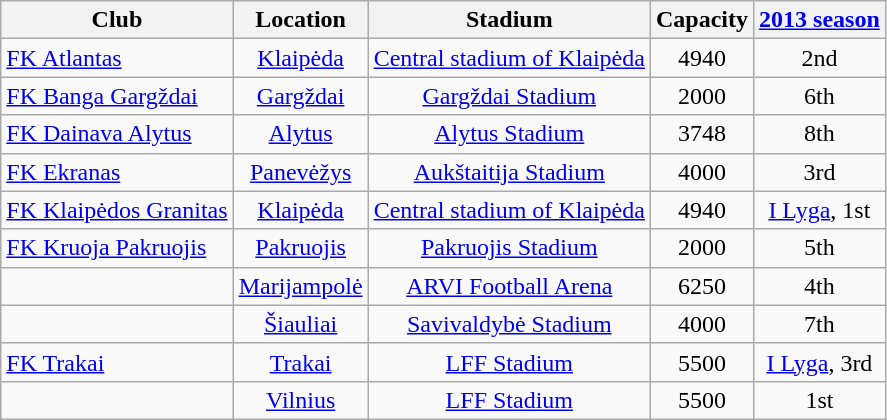<table class="wikitable sortable" style="text-align:center;">
<tr>
<th>Club</th>
<th>Location</th>
<th>Stadium</th>
<th>Capacity</th>
<th data-sort-type="number"><a href='#'>2013 season</a></th>
</tr>
<tr>
<td style="text-align:left;"><a href='#'>FK Atlantas</a></td>
<td><a href='#'>Klaipėda</a></td>
<td><a href='#'>Central stadium of Klaipėda</a></td>
<td>4940</td>
<td>2nd</td>
</tr>
<tr>
<td style="text-align:left;"><a href='#'>FK Banga Gargždai</a></td>
<td><a href='#'>Gargždai</a></td>
<td><a href='#'>Gargždai Stadium</a></td>
<td>2000</td>
<td>6th</td>
</tr>
<tr>
<td style="text-align:left;"><a href='#'>FK Dainava Alytus</a></td>
<td><a href='#'>Alytus</a></td>
<td><a href='#'>Alytus Stadium</a></td>
<td>3748</td>
<td>8th</td>
</tr>
<tr>
<td style="text-align:left;"><a href='#'>FK Ekranas</a></td>
<td><a href='#'>Panevėžys</a></td>
<td><a href='#'>Aukštaitija Stadium</a></td>
<td>4000</td>
<td>3rd</td>
</tr>
<tr>
<td style="text-align:left;"><a href='#'>FK Klaipėdos Granitas</a></td>
<td><a href='#'>Klaipėda</a></td>
<td><a href='#'>Central stadium of Klaipėda</a></td>
<td>4940</td>
<td><a href='#'>I Lyga</a>, 1st</td>
</tr>
<tr>
<td style="text-align:left;"><a href='#'>FK Kruoja Pakruojis</a></td>
<td><a href='#'>Pakruojis</a></td>
<td><a href='#'>Pakruojis Stadium</a></td>
<td>2000</td>
<td>5th</td>
</tr>
<tr>
<td style="text-align:left;"></td>
<td><a href='#'>Marijampolė</a></td>
<td><a href='#'>ARVI Football Arena</a></td>
<td>6250</td>
<td>4th</td>
</tr>
<tr>
<td style="text-align:left;"></td>
<td><a href='#'>Šiauliai</a></td>
<td><a href='#'>Savivaldybė Stadium</a></td>
<td>4000</td>
<td>7th</td>
</tr>
<tr>
<td style="text-align:left;"><a href='#'>FK Trakai</a></td>
<td><a href='#'>Trakai</a></td>
<td><a href='#'>LFF Stadium</a></td>
<td>5500</td>
<td><a href='#'>I Lyga</a>, 3rd</td>
</tr>
<tr>
<td style="text-align:left;"></td>
<td><a href='#'>Vilnius</a></td>
<td><a href='#'>LFF Stadium</a></td>
<td>5500</td>
<td>1st</td>
</tr>
</table>
